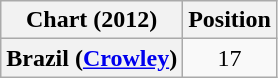<table class="wikitable plainrowheaders" style="text-align:center">
<tr>
<th scope="col">Chart (2012)</th>
<th scope="col">Position</th>
</tr>
<tr>
<th scope="row">Brazil (<a href='#'>Crowley</a>)</th>
<td>17</td>
</tr>
</table>
